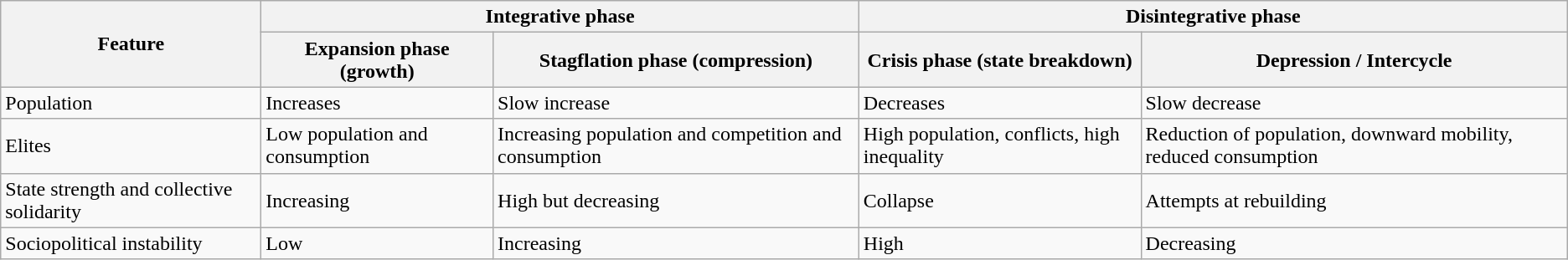<table class="wikitable">
<tr>
<th rowspan="2">Feature</th>
<th colspan="2">Integrative phase</th>
<th colspan="2">Disintegrative phase</th>
</tr>
<tr>
<th>Expansion phase (growth)</th>
<th>Stagflation phase (compression)</th>
<th>Crisis phase (state breakdown)</th>
<th>Depression / Intercycle</th>
</tr>
<tr>
<td>Population</td>
<td>Increases</td>
<td>Slow increase</td>
<td>Decreases</td>
<td>Slow decrease</td>
</tr>
<tr>
<td>Elites</td>
<td>Low population and consumption</td>
<td>Increasing population and competition and consumption</td>
<td>High population, conflicts, high inequality</td>
<td>Reduction of population, downward mobility, reduced consumption</td>
</tr>
<tr>
<td>State strength and collective solidarity</td>
<td>Increasing</td>
<td>High but decreasing</td>
<td>Collapse</td>
<td>Attempts at rebuilding</td>
</tr>
<tr>
<td>Sociopolitical instability</td>
<td>Low</td>
<td>Increasing</td>
<td>High</td>
<td>Decreasing</td>
</tr>
</table>
